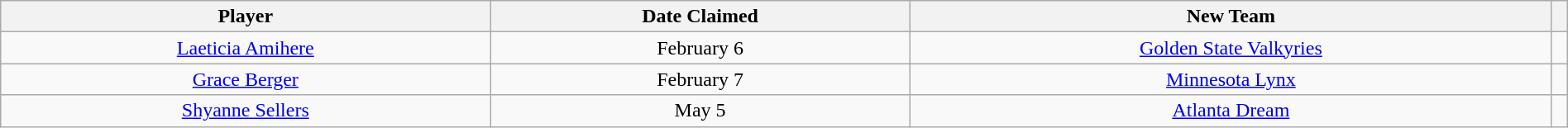<table class="wikitable sortable" style="width:100%; text-align: center">
<tr>
<th style="width="10%">Player</th>
<th style="width="10%">Date Claimed</th>
<th style="width="10%">New Team</th>
<th style="width:1%" class="unsortable"></th>
</tr>
<tr>
<td><a href='#'>Laeticia Amihere</a></td>
<td>February 6</td>
<td><a href='#'>Golden State Valkyries</a></td>
<td></td>
</tr>
<tr>
<td><a href='#'>Grace Berger</a></td>
<td>February 7</td>
<td><a href='#'>Minnesota Lynx</a></td>
<td></td>
</tr>
<tr>
<td><a href='#'>Shyanne Sellers</a></td>
<td>May 5</td>
<td><a href='#'>Atlanta Dream</a></td>
<td></td>
</tr>
</table>
